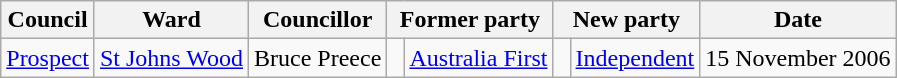<table class="wikitable sortable">
<tr>
<th>Council</th>
<th>Ward</th>
<th>Councillor</th>
<th colspan="2">Former party</th>
<th colspan="2">New party</th>
<th>Date</th>
</tr>
<tr>
<td><a href='#'>Prospect</a></td>
<td><a href='#'>St Johns Wood</a></td>
<td>Bruce Preece</td>
<td> </td>
<td><a href='#'>Australia First</a></td>
<td> </td>
<td><a href='#'>Independent</a></td>
<td>15 November 2006</td>
</tr>
</table>
